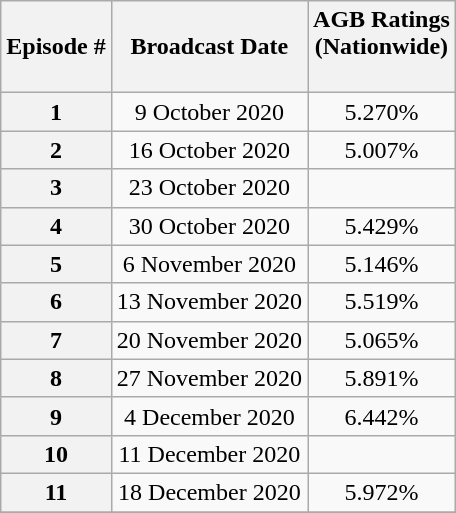<table class=wikitable style="text-align:center">
<tr>
<th>Episode #</th>
<th>Broadcast Date</th>
<th>AGB Ratings<br>(Nationwide)<br><br></th>
</tr>
<tr>
<th>1</th>
<td>9 October 2020</td>
<td>5.270%</td>
</tr>
<tr>
<th>2</th>
<td>16 October 2020</td>
<td>5.007%</td>
</tr>
<tr>
<th>3</th>
<td>23 October 2020</td>
<td></td>
</tr>
<tr>
<th>4</th>
<td>30 October 2020</td>
<td>5.429%</td>
</tr>
<tr>
<th>5</th>
<td>6 November 2020</td>
<td>5.146%</td>
</tr>
<tr>
<th>6</th>
<td>13 November 2020</td>
<td>5.519%</td>
</tr>
<tr>
<th>7</th>
<td>20 November 2020</td>
<td>5.065%</td>
</tr>
<tr>
<th>8</th>
<td>27 November 2020</td>
<td>5.891%</td>
</tr>
<tr>
<th>9</th>
<td>4 December 2020</td>
<td>6.442%</td>
</tr>
<tr>
<th>10</th>
<td>11 December 2020</td>
<td></td>
</tr>
<tr>
<th>11</th>
<td>18 December 2020</td>
<td>5.972%</td>
</tr>
<tr>
</tr>
</table>
